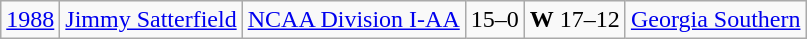<table class="wikitable" style="text-align:center">
<tr>
<td><a href='#'>1988</a></td>
<td><a href='#'>Jimmy Satterfield</a></td>
<td><a href='#'>NCAA Division I-AA</a></td>
<td>15–0</td>
<td><strong>W</strong> 17–12</td>
<td><a href='#'>Georgia Southern</a></td>
</tr>
</table>
